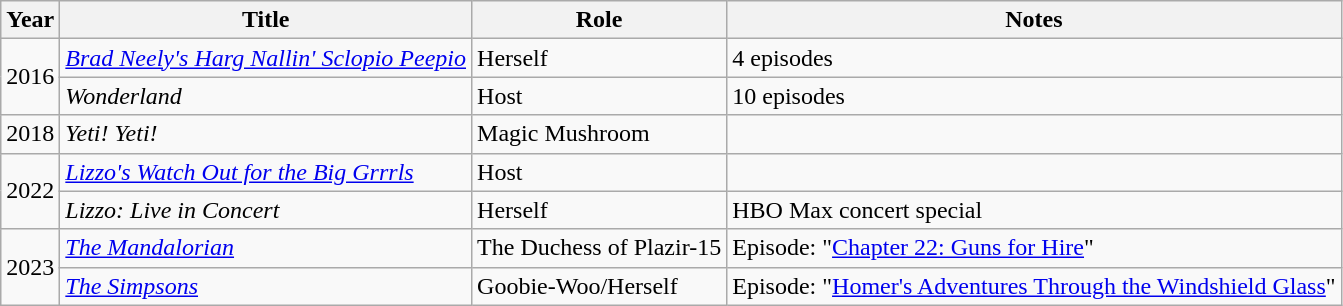<table class="wikitable">
<tr>
<th>Year</th>
<th>Title</th>
<th>Role</th>
<th>Notes</th>
</tr>
<tr>
<td rowspan="2">2016</td>
<td><em><a href='#'>Brad Neely's Harg Nallin' Sclopio Peepio</a></em></td>
<td>Herself</td>
<td>4 episodes</td>
</tr>
<tr>
<td><em>Wonderland</em></td>
<td>Host</td>
<td>10 episodes</td>
</tr>
<tr>
<td>2018</td>
<td><em>Yeti! Yeti!</em></td>
<td>Magic Mushroom</td>
<td></td>
</tr>
<tr>
<td rowspan="2">2022</td>
<td><em><a href='#'>Lizzo's Watch Out for the Big Grrrls</a></em></td>
<td>Host</td>
<td></td>
</tr>
<tr>
<td><em>Lizzo: Live in Concert</em></td>
<td>Herself</td>
<td>HBO Max concert special</td>
</tr>
<tr>
<td rowspan="2">2023</td>
<td><em><a href='#'>The Mandalorian</a></em></td>
<td>The Duchess of Plazir-15</td>
<td>Episode: "<a href='#'>Chapter 22: Guns for Hire</a>"</td>
</tr>
<tr>
<td><em><a href='#'>The Simpsons</a></em></td>
<td>Goobie-Woo/Herself</td>
<td>Episode: "<a href='#'>Homer's Adventures Through the Windshield Glass</a>"</td>
</tr>
</table>
